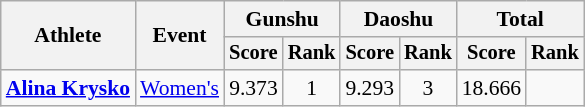<table class=wikitable style="font-size:90%">
<tr>
<th rowspan=2>Athlete</th>
<th rowspan=2>Event</th>
<th colspan=2>Gunshu</th>
<th colspan=2>Daoshu</th>
<th colspan=2>Total</th>
</tr>
<tr style="font-size:95%">
<th>Score</th>
<th>Rank</th>
<th>Score</th>
<th>Rank</th>
<th>Score</th>
<th>Rank</th>
</tr>
<tr align=center>
<td align=left><strong><a href='#'>Alina Krysko</a></strong></td>
<td align=left><a href='#'>Women's</a></td>
<td>9.373</td>
<td>1</td>
<td>9.293</td>
<td>3</td>
<td>18.666</td>
<td></td>
</tr>
</table>
